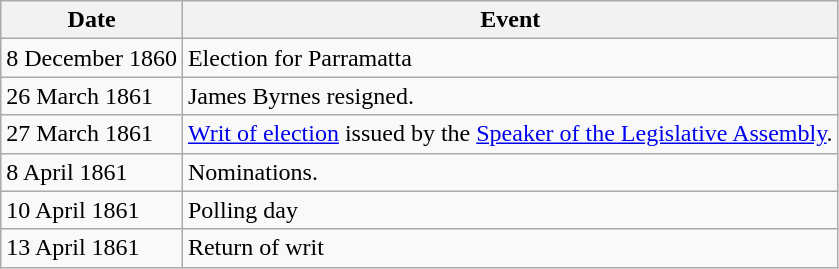<table class="wikitable">
<tr>
<th>Date</th>
<th>Event</th>
</tr>
<tr>
<td>8 December 1860</td>
<td>Election for Parramatta</td>
</tr>
<tr>
<td>26 March 1861</td>
<td>James Byrnes resigned.</td>
</tr>
<tr>
<td>27 March 1861</td>
<td><a href='#'>Writ of election</a> issued by the <a href='#'>Speaker of the Legislative Assembly</a>.</td>
</tr>
<tr>
<td>8 April 1861</td>
<td>Nominations.</td>
</tr>
<tr>
<td>10 April 1861</td>
<td>Polling day</td>
</tr>
<tr>
<td>13 April 1861</td>
<td>Return of writ</td>
</tr>
</table>
